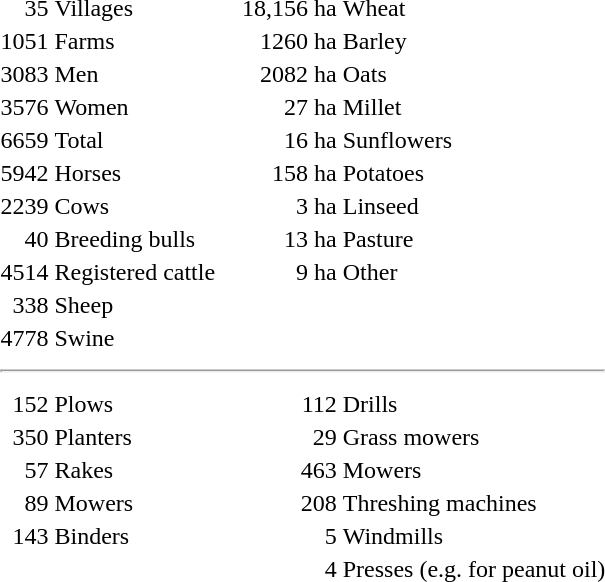<table>
<tr>
<td align=right>35</td>
<td>Villages</td>
<td width=10px></td>
<td align=right>18,156 ha</td>
<td>Wheat</td>
</tr>
<tr>
<td align=right>1051</td>
<td>Farms</td>
<td width=10px></td>
<td align=right>1260 ha</td>
<td>Barley</td>
</tr>
<tr>
<td align=right>3083</td>
<td>Men</td>
<td width=10px></td>
<td align=right>2082 ha</td>
<td>Oats</td>
</tr>
<tr>
<td align=right>3576</td>
<td>Women</td>
<td width=10px></td>
<td align=right>27 ha</td>
<td>Millet</td>
</tr>
<tr>
<td align=right>6659</td>
<td>Total</td>
<td width=10px></td>
<td align=right>16 ha</td>
<td>Sunflowers</td>
</tr>
<tr>
<td align=right>5942</td>
<td>Horses</td>
<td width=10px></td>
<td align=right>158 ha</td>
<td>Potatoes</td>
</tr>
<tr>
<td align=right>2239</td>
<td>Cows</td>
<td width=10px></td>
<td align=right>3 ha</td>
<td>Linseed</td>
</tr>
<tr>
<td align=right>40</td>
<td>Breeding bulls</td>
<td width=10px></td>
<td align=right>13 ha</td>
<td>Pasture</td>
</tr>
<tr>
<td align=right>4514</td>
<td>Registered cattle</td>
<td width=10px></td>
<td align=right>9 ha</td>
<td>Other</td>
</tr>
<tr>
<td align=right>338</td>
<td>Sheep</td>
</tr>
<tr>
<td align=right>4778</td>
<td>Swine</td>
</tr>
<tr>
<td colspan=5><hr></td>
</tr>
<tr>
<td align=right>152</td>
<td>Plows</td>
<td width=10px></td>
<td align=right>112</td>
<td>Drills</td>
</tr>
<tr>
<td align=right>350</td>
<td>Planters</td>
<td width=10px></td>
<td align=right>29</td>
<td>Grass mowers</td>
</tr>
<tr>
<td align=right>57</td>
<td>Rakes</td>
<td width=10px></td>
<td align=right>463</td>
<td>Mowers</td>
</tr>
<tr>
<td align=right>89</td>
<td>Mowers</td>
<td width=10px></td>
<td align=right>208</td>
<td>Threshing machines</td>
</tr>
<tr>
<td align=right>143</td>
<td>Binders</td>
<td width=10px></td>
<td align=right>5</td>
<td>Windmills</td>
</tr>
<tr>
<td></td>
<td></td>
<td width=10px></td>
<td align=right>4</td>
<td>Presses (e.g. for peanut oil)</td>
</tr>
</table>
